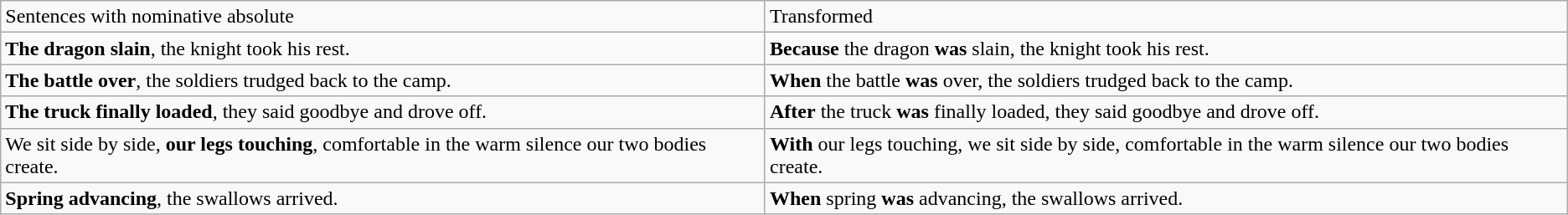<table class="wikitable">
<tr>
<td>Sentences with nominative absolute</td>
<td>Transformed</td>
</tr>
<tr>
<td><strong>The dragon slain</strong>, the knight took his rest.</td>
<td><strong>Because</strong> the dragon <strong>was</strong> slain, the knight took his rest.</td>
</tr>
<tr>
<td><strong>The battle over</strong>, the soldiers trudged back to the camp.</td>
<td><strong>When</strong> the battle <strong>was</strong> over, the soldiers trudged back to the camp.</td>
</tr>
<tr>
<td><strong>The truck finally loaded</strong>, they said goodbye and drove off.</td>
<td><strong>After</strong> the truck <strong>was</strong> finally loaded, they said goodbye and drove off.</td>
</tr>
<tr>
<td>We sit side by side, <strong>our legs touching</strong>, comfortable in the warm silence our two bodies create.</td>
<td><strong>With</strong> our legs touching, we sit side by side, comfortable in the warm silence our two bodies create.</td>
</tr>
<tr>
<td><strong>Spring advancing</strong>, the swallows arrived.</td>
<td><strong>When</strong> spring <strong>was</strong> advancing, the swallows arrived.</td>
</tr>
</table>
